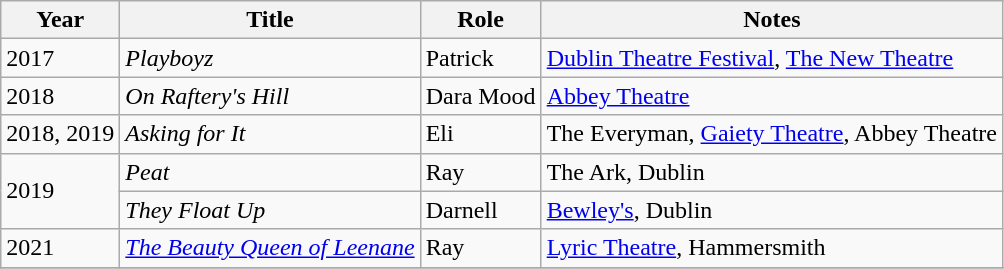<table class="wikitable">
<tr>
<th>Year</th>
<th>Title</th>
<th>Role</th>
<th>Notes</th>
</tr>
<tr>
<td>2017</td>
<td><em>Playboyz</em></td>
<td>Patrick</td>
<td><a href='#'>Dublin Theatre Festival</a>, <a href='#'>The New Theatre</a></td>
</tr>
<tr>
<td>2018</td>
<td><em>On Raftery's Hill</em></td>
<td>Dara Mood</td>
<td><a href='#'>Abbey Theatre</a></td>
</tr>
<tr>
<td>2018, 2019</td>
<td><em>Asking for It</em></td>
<td>Eli</td>
<td>The Everyman, <a href='#'>Gaiety Theatre</a>, Abbey Theatre</td>
</tr>
<tr>
<td rowspan="2">2019</td>
<td><em>Peat</em></td>
<td>Ray</td>
<td>The Ark, Dublin</td>
</tr>
<tr>
<td><em>They Float Up</em></td>
<td>Darnell</td>
<td><a href='#'>Bewley's</a>, Dublin</td>
</tr>
<tr>
<td>2021</td>
<td><em><a href='#'>The Beauty Queen of Leenane</a></em></td>
<td>Ray</td>
<td><a href='#'>Lyric Theatre</a>, Hammersmith</td>
</tr>
<tr>
</tr>
</table>
